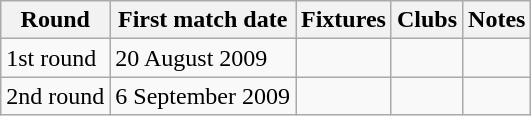<table class="wikitable" style="text-align: center">
<tr>
<th>Round</th>
<th>First match date</th>
<th>Fixtures</th>
<th>Clubs</th>
<th>Notes</th>
</tr>
<tr>
<td style="text-align: left">1st round</td>
<td style="text-align: left">20 August 2009</td>
<td></td>
<td></td>
<td></td>
</tr>
<tr>
<td style="text-align: left">2nd round</td>
<td style="text-align: left">6 September 2009</td>
<td></td>
<td></td>
<td></td>
</tr>
</table>
